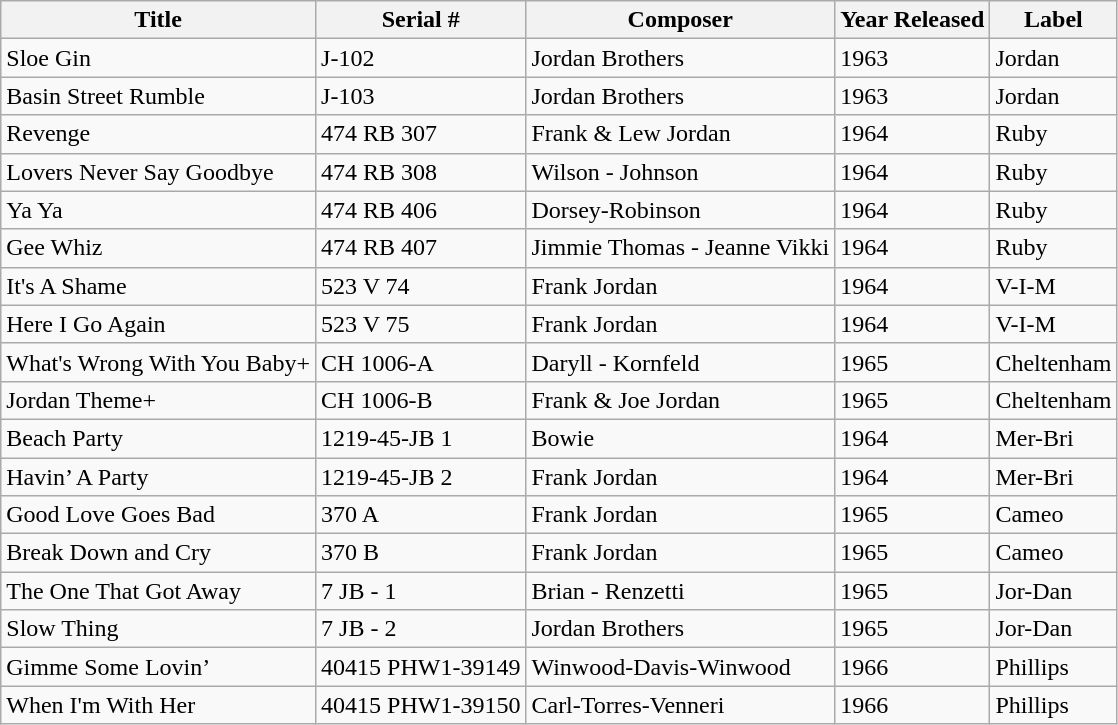<table class="wikitable">
<tr>
<th>Title</th>
<th>Serial #</th>
<th>Composer</th>
<th>Year Released</th>
<th>Label</th>
</tr>
<tr>
<td>Sloe Gin</td>
<td>J-102</td>
<td>Jordan Brothers</td>
<td>1963</td>
<td>Jordan</td>
</tr>
<tr>
<td>Basin Street Rumble</td>
<td>J-103</td>
<td>Jordan Brothers</td>
<td>1963</td>
<td>Jordan</td>
</tr>
<tr>
<td>Revenge</td>
<td>474 RB 307</td>
<td>Frank & Lew Jordan</td>
<td>1964</td>
<td>Ruby</td>
</tr>
<tr>
<td>Lovers Never Say Goodbye</td>
<td>474 RB 308</td>
<td>Wilson - Johnson</td>
<td>1964</td>
<td>Ruby</td>
</tr>
<tr>
<td>Ya Ya</td>
<td>474 RB 406</td>
<td>Dorsey-Robinson</td>
<td>1964</td>
<td>Ruby</td>
</tr>
<tr>
<td>Gee Whiz</td>
<td>474 RB 407</td>
<td>Jimmie Thomas - Jeanne Vikki</td>
<td>1964</td>
<td>Ruby</td>
</tr>
<tr>
<td>It's A Shame</td>
<td>523 V 74</td>
<td>Frank Jordan</td>
<td>1964</td>
<td>V-I-M</td>
</tr>
<tr>
<td>Here I Go Again</td>
<td>523 V 75</td>
<td>Frank Jordan</td>
<td>1964</td>
<td>V-I-M</td>
</tr>
<tr>
<td>What's Wrong With You Baby+</td>
<td>CH 1006-A</td>
<td>Daryll - Kornfeld</td>
<td>1965</td>
<td>Cheltenham</td>
</tr>
<tr>
<td>Jordan Theme+</td>
<td>CH 1006-B</td>
<td>Frank & Joe Jordan</td>
<td>1965</td>
<td>Cheltenham</td>
</tr>
<tr>
<td>Beach Party</td>
<td>1219-45-JB 1</td>
<td>Bowie</td>
<td>1964</td>
<td>Mer-Bri</td>
</tr>
<tr>
<td>Havin’ A Party</td>
<td>1219-45-JB 2</td>
<td>Frank Jordan</td>
<td>1964</td>
<td>Mer-Bri</td>
</tr>
<tr>
<td>Good Love Goes Bad</td>
<td>370 A</td>
<td>Frank Jordan</td>
<td>1965</td>
<td>Cameo</td>
</tr>
<tr>
<td>Break Down and Cry</td>
<td>370 B</td>
<td>Frank Jordan</td>
<td>1965</td>
<td>Cameo</td>
</tr>
<tr>
<td>The One That Got Away</td>
<td>7 JB - 1</td>
<td>Brian - Renzetti</td>
<td>1965</td>
<td>Jor-Dan</td>
</tr>
<tr>
<td>Slow Thing</td>
<td>7 JB - 2</td>
<td>Jordan Brothers</td>
<td>1965</td>
<td>Jor-Dan</td>
</tr>
<tr>
<td>Gimme Some Lovin’</td>
<td>40415 PHW1-39149</td>
<td>Winwood-Davis-Winwood</td>
<td>1966</td>
<td>Phillips</td>
</tr>
<tr>
<td>When I'm With Her</td>
<td>40415 PHW1-39150</td>
<td>Carl-Torres-Venneri</td>
<td>1966</td>
<td>Phillips</td>
</tr>
</table>
